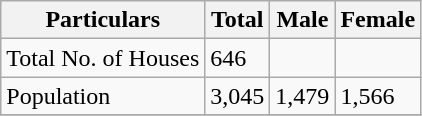<table class="wikitable sortable">
<tr>
<th>Particulars</th>
<th>Total</th>
<th>Male</th>
<th>Female</th>
</tr>
<tr>
<td>Total No. of Houses</td>
<td>646</td>
<td></td>
<td></td>
</tr>
<tr>
<td>Population</td>
<td>3,045</td>
<td>1,479</td>
<td>1,566</td>
</tr>
<tr>
</tr>
</table>
